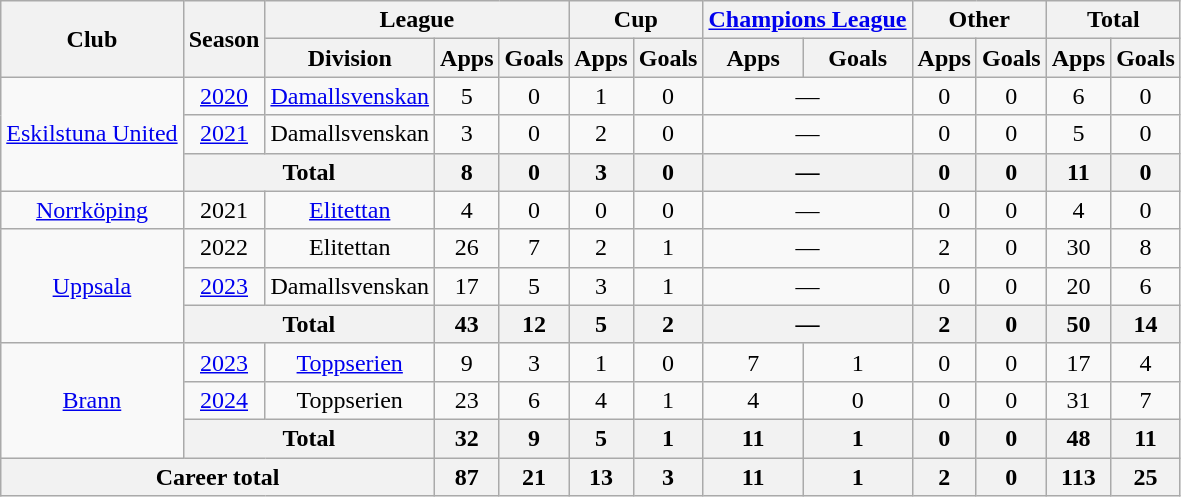<table class="wikitable" style="text-align: center;">
<tr>
<th rowspan="2">Club</th>
<th rowspan="2">Season</th>
<th colspan="3">League</th>
<th colspan="2">Cup</th>
<th colspan="2"><a href='#'>Champions League</a></th>
<th colspan="2">Other</th>
<th colspan="2">Total</th>
</tr>
<tr>
<th>Division</th>
<th>Apps</th>
<th>Goals</th>
<th>Apps</th>
<th>Goals</th>
<th>Apps</th>
<th>Goals</th>
<th>Apps</th>
<th>Goals</th>
<th>Apps</th>
<th>Goals</th>
</tr>
<tr>
<td rowspan=3><a href='#'>Eskilstuna United</a></td>
<td><a href='#'>2020</a></td>
<td><a href='#'>Damallsvenskan</a></td>
<td>5</td>
<td>0</td>
<td>1</td>
<td>0</td>
<td colspan=2>—</td>
<td>0</td>
<td>0</td>
<td>6</td>
<td>0</td>
</tr>
<tr>
<td><a href='#'>2021</a></td>
<td>Damallsvenskan</td>
<td>3</td>
<td>0</td>
<td>2</td>
<td>0</td>
<td colspan=2>—</td>
<td>0</td>
<td>0</td>
<td>5</td>
<td>0</td>
</tr>
<tr>
<th colspan="2">Total</th>
<th>8</th>
<th>0</th>
<th>3</th>
<th>0</th>
<th colspan=2>—</th>
<th>0</th>
<th>0</th>
<th>11</th>
<th>0</th>
</tr>
<tr>
<td><a href='#'>Norrköping</a></td>
<td>2021</td>
<td><a href='#'>Elitettan</a></td>
<td>4</td>
<td>0</td>
<td>0</td>
<td>0</td>
<td colspan=2>—</td>
<td>0</td>
<td>0</td>
<td>4</td>
<td>0</td>
</tr>
<tr>
<td rowspan=3><a href='#'>Uppsala</a></td>
<td>2022</td>
<td>Elitettan</td>
<td>26</td>
<td>7</td>
<td>2</td>
<td>1</td>
<td colspan=2>—</td>
<td>2</td>
<td>0</td>
<td>30</td>
<td>8</td>
</tr>
<tr>
<td><a href='#'>2023</a></td>
<td>Damallsvenskan</td>
<td>17</td>
<td>5</td>
<td>3</td>
<td>1</td>
<td colspan=2>—</td>
<td>0</td>
<td>0</td>
<td>20</td>
<td>6</td>
</tr>
<tr>
<th colspan="2">Total</th>
<th>43</th>
<th>12</th>
<th>5</th>
<th>2</th>
<th colspan=2>—</th>
<th>2</th>
<th>0</th>
<th>50</th>
<th>14</th>
</tr>
<tr>
<td rowspan="3"><a href='#'>Brann</a></td>
<td><a href='#'>2023</a></td>
<td><a href='#'>Toppserien</a></td>
<td>9</td>
<td>3</td>
<td>1</td>
<td>0</td>
<td>7</td>
<td>1</td>
<td>0</td>
<td>0</td>
<td>17</td>
<td>4</td>
</tr>
<tr>
<td><a href='#'>2024</a></td>
<td>Toppserien</td>
<td>23</td>
<td>6</td>
<td>4</td>
<td>1</td>
<td>4</td>
<td>0</td>
<td>0</td>
<td>0</td>
<td>31</td>
<td>7</td>
</tr>
<tr>
<th colspan="2">Total</th>
<th>32</th>
<th>9</th>
<th>5</th>
<th>1</th>
<th>11</th>
<th>1</th>
<th>0</th>
<th>0</th>
<th>48</th>
<th>11</th>
</tr>
<tr>
<th colspan="3">Career total</th>
<th>87</th>
<th>21</th>
<th>13</th>
<th>3</th>
<th>11</th>
<th>1</th>
<th>2</th>
<th>0</th>
<th>113</th>
<th>25</th>
</tr>
</table>
